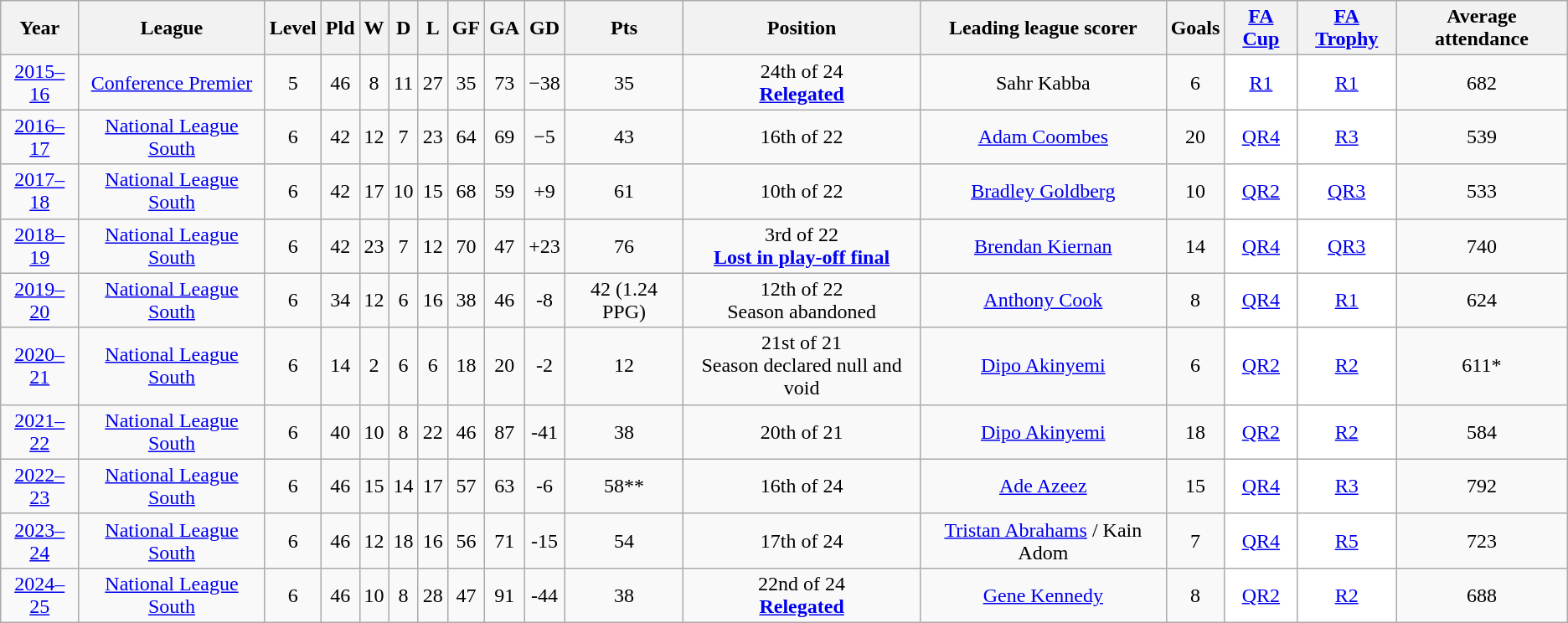<table class="wikitable">
<tr>
<th>Year</th>
<th>League</th>
<th>Level</th>
<th>Pld</th>
<th>W</th>
<th>D</th>
<th>L</th>
<th>GF</th>
<th>GA</th>
<th>GD</th>
<th>Pts</th>
<th>Position</th>
<th>Leading league scorer</th>
<th>Goals</th>
<th><a href='#'>FA Cup</a></th>
<th><a href='#'>FA Trophy</a></th>
<th>Average attendance</th>
</tr>
<tr align="center">
<td><a href='#'>2015–16</a></td>
<td><a href='#'>Conference Premier</a></td>
<td>5</td>
<td>46</td>
<td>8</td>
<td>11</td>
<td>27</td>
<td>35</td>
<td>73</td>
<td>−38</td>
<td>35</td>
<td>24th of 24 <br><strong><a href='#'>Relegated</a></strong></td>
<td>Sahr Kabba</td>
<td>6</td>
<td bgcolor=White><a href='#'>R1</a></td>
<td bgcolor=White><a href='#'>R1</a></td>
<td>682</td>
</tr>
<tr align="center">
<td><a href='#'>2016–17</a></td>
<td><a href='#'>National League South</a></td>
<td>6</td>
<td>42</td>
<td>12</td>
<td>7</td>
<td>23</td>
<td>64</td>
<td>69</td>
<td>−5</td>
<td>43</td>
<td>16th of 22 <br></td>
<td><a href='#'>Adam Coombes</a></td>
<td>20</td>
<td bgcolor=White><a href='#'>QR4</a></td>
<td bgcolor=White><a href='#'>R3</a></td>
<td>539</td>
</tr>
<tr align="center">
<td><a href='#'>2017–18</a></td>
<td><a href='#'>National League South</a></td>
<td>6</td>
<td>42</td>
<td>17</td>
<td>10</td>
<td>15</td>
<td>68</td>
<td>59</td>
<td>+9</td>
<td>61</td>
<td>10th of 22 <br></td>
<td><a href='#'>Bradley Goldberg</a></td>
<td>10</td>
<td bgcolor=White><a href='#'>QR2</a></td>
<td bgcolor=White><a href='#'>QR3</a></td>
<td>533</td>
</tr>
<tr align="center">
<td><a href='#'>2018–19</a></td>
<td><a href='#'>National League South</a></td>
<td>6</td>
<td>42</td>
<td>23</td>
<td>7</td>
<td>12</td>
<td>70</td>
<td>47</td>
<td>+23</td>
<td>76</td>
<td>3rd of 22 <br><strong><a href='#'>Lost in play-off final</a></strong></td>
<td><a href='#'>Brendan Kiernan</a></td>
<td>14</td>
<td bgcolor=White><a href='#'>QR4</a></td>
<td bgcolor=White><a href='#'>QR3</a></td>
<td>740</td>
</tr>
<tr align="center">
<td><a href='#'>2019–20</a></td>
<td><a href='#'>National League South</a></td>
<td>6</td>
<td>34</td>
<td>12</td>
<td>6</td>
<td>16</td>
<td>38</td>
<td>46</td>
<td>-8</td>
<td>42 (1.24 PPG)</td>
<td>12th of 22 <br>Season abandoned</td>
<td><a href='#'>Anthony Cook</a></td>
<td>8</td>
<td bgcolor=White><a href='#'>QR4</a></td>
<td bgcolor=White><a href='#'>R1</a></td>
<td>624</td>
</tr>
<tr align="center">
<td><a href='#'>2020–21</a></td>
<td><a href='#'>National League South</a></td>
<td>6</td>
<td>14</td>
<td>2</td>
<td>6</td>
<td>6</td>
<td>18</td>
<td>20</td>
<td>-2</td>
<td>12</td>
<td>21st of 21 <br>Season declared null and void</td>
<td><a href='#'>Dipo Akinyemi</a></td>
<td>6</td>
<td bgcolor=White><a href='#'>QR2</a></td>
<td bgcolor=White><a href='#'>R2</a></td>
<td>611*</td>
</tr>
<tr align="center">
<td><a href='#'>2021–22</a></td>
<td><a href='#'>National League South</a></td>
<td>6</td>
<td>40</td>
<td>10</td>
<td>8</td>
<td>22</td>
<td>46</td>
<td>87</td>
<td>-41</td>
<td>38</td>
<td>20th of 21</td>
<td><a href='#'>Dipo Akinyemi</a></td>
<td>18</td>
<td bgcolor=White><a href='#'>QR2</a></td>
<td bgcolor=White><a href='#'>R2</a></td>
<td>584</td>
</tr>
<tr align="center">
<td><a href='#'>2022–23</a></td>
<td><a href='#'>National League South</a></td>
<td>6</td>
<td>46</td>
<td>15</td>
<td>14</td>
<td>17</td>
<td>57</td>
<td>63</td>
<td>-6</td>
<td>58**</td>
<td>16th of 24</td>
<td><a href='#'>Ade Azeez</a></td>
<td>15</td>
<td bgcolor=White><a href='#'>QR4</a></td>
<td bgcolor=White><a href='#'>R3</a></td>
<td>792</td>
</tr>
<tr align="center">
<td><a href='#'>2023–24</a></td>
<td><a href='#'>National League South</a></td>
<td>6</td>
<td>46</td>
<td>12</td>
<td>18</td>
<td>16</td>
<td>56</td>
<td>71</td>
<td>-15</td>
<td>54</td>
<td>17th of 24</td>
<td><a href='#'>Tristan Abrahams</a> / Kain Adom</td>
<td>7</td>
<td bgcolor=White><a href='#'>QR4</a></td>
<td bgcolor=White><a href='#'>R5</a></td>
<td>723</td>
</tr>
<tr align="center">
<td><a href='#'>2024–25</a></td>
<td><a href='#'>National League South</a></td>
<td>6</td>
<td>46</td>
<td>10</td>
<td>8</td>
<td>28</td>
<td>47</td>
<td>91</td>
<td>-44</td>
<td>38</td>
<td>22nd of 24 <br><strong><a href='#'>Relegated</a></strong></td>
<td><a href='#'>Gene Kennedy</a></td>
<td>8</td>
<td bgcolor=White><a href='#'>QR2</a></td>
<td bgcolor=White><a href='#'>R2</a></td>
<td>688</td>
</tr>
</table>
